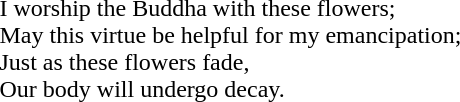<table style="text-align:left; margin:0px 5px 0px 5px" cellspacing="0" cellpadding="10">
<tr ---->
<td><em></em><br><br><em></em><br>
<em></em><br>
<em></em></td>
<td><br>I worship the Buddha with these flowers;<br>
May this virtue be helpful for my emancipation;<br>
Just as these flowers fade,<br>
Our body will undergo decay.</td>
</tr>
</table>
